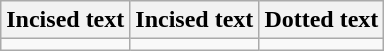<table class="wikitable">
<tr>
<th>Incised text</th>
<th>Incised text</th>
<th>Dotted text</th>
</tr>
<tr>
<td></td>
<td></td>
<td></td>
</tr>
</table>
